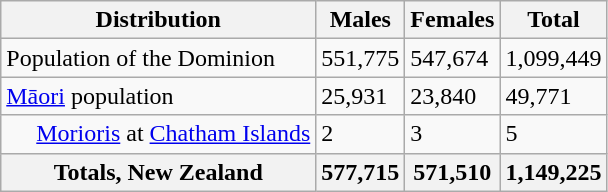<table class="wikitable" style="text-align:left">
<tr>
<th>Distribution</th>
<th>Males</th>
<th>Females</th>
<th>Total</th>
</tr>
<tr>
<td align=left>Population of the Dominion</td>
<td>551,775</td>
<td>547,674</td>
<td>1,099,449</td>
</tr>
<tr>
<td align=left><a href='#'>Māori</a> population</td>
<td>25,931</td>
<td>23,840</td>
<td>49,771</td>
</tr>
<tr>
<td align=left>     <a href='#'>Morioris</a> at <a href='#'>Chatham Islands</a></td>
<td>2</td>
<td>3</td>
<td>5</td>
</tr>
<tr>
<th>Totals, New Zealand</th>
<th>577,715</th>
<th>571,510</th>
<th>1,149,225</th>
</tr>
</table>
